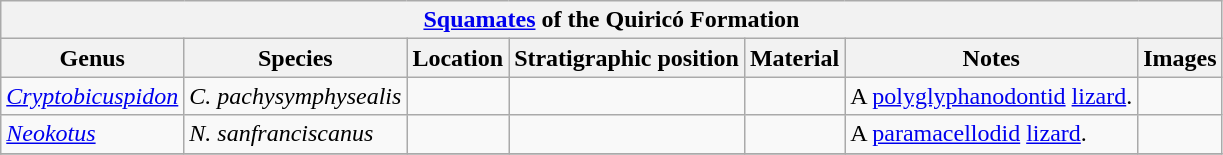<table class="wikitable" align="center">
<tr>
<th colspan="7" align="center"><a href='#'>Squamates</a> of the Quiricó Formation</th>
</tr>
<tr>
<th>Genus</th>
<th>Species</th>
<th>Location</th>
<th>Stratigraphic position</th>
<th>Material</th>
<th>Notes</th>
<th>Images</th>
</tr>
<tr>
<td><em><a href='#'>Cryptobicuspidon</a></em></td>
<td><em>C. pachysymphysealis</em></td>
<td></td>
<td></td>
<td></td>
<td>A <a href='#'>polyglyphanodontid</a> <a href='#'>lizard</a>.</td>
<td></td>
</tr>
<tr>
<td><em><a href='#'>Neokotus</a></em></td>
<td><em>N. sanfranciscanus</em></td>
<td></td>
<td></td>
<td></td>
<td>A <a href='#'>paramacellodid</a> <a href='#'>lizard</a>.</td>
<td></td>
</tr>
<tr>
</tr>
</table>
